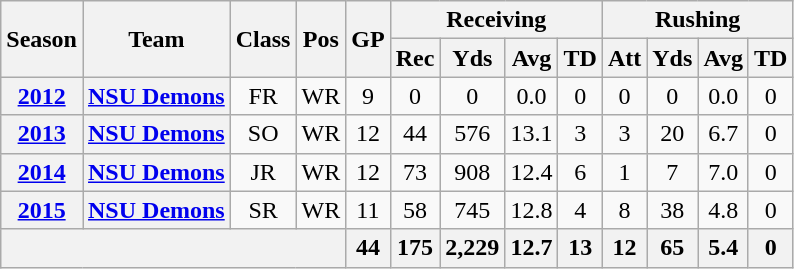<table class="wikitable" style="text-align:center;">
<tr>
<th rowspan="2">Season</th>
<th rowspan="2">Team</th>
<th rowspan="2">Class</th>
<th rowspan="2">Pos</th>
<th rowspan="2">GP</th>
<th colspan="4">Receiving</th>
<th colspan="4">Rushing</th>
</tr>
<tr>
<th>Rec</th>
<th>Yds</th>
<th>Avg</th>
<th>TD</th>
<th>Att</th>
<th>Yds</th>
<th>Avg</th>
<th>TD</th>
</tr>
<tr>
<th><a href='#'>2012</a></th>
<th><a href='#'>NSU Demons</a></th>
<td>FR</td>
<td>WR</td>
<td>9</td>
<td>0</td>
<td>0</td>
<td>0.0</td>
<td>0</td>
<td>0</td>
<td>0</td>
<td>0.0</td>
<td>0</td>
</tr>
<tr>
<th><a href='#'>2013</a></th>
<th><a href='#'>NSU Demons</a></th>
<td>SO</td>
<td>WR</td>
<td>12</td>
<td>44</td>
<td>576</td>
<td>13.1</td>
<td>3</td>
<td>3</td>
<td>20</td>
<td>6.7</td>
<td>0</td>
</tr>
<tr>
<th><a href='#'>2014</a></th>
<th><a href='#'>NSU Demons</a></th>
<td>JR</td>
<td>WR</td>
<td>12</td>
<td>73</td>
<td>908</td>
<td>12.4</td>
<td>6</td>
<td>1</td>
<td>7</td>
<td>7.0</td>
<td>0</td>
</tr>
<tr>
<th><a href='#'>2015</a></th>
<th><a href='#'>NSU Demons</a></th>
<td>SR</td>
<td>WR</td>
<td>11</td>
<td>58</td>
<td>745</td>
<td>12.8</td>
<td>4</td>
<td>8</td>
<td>38</td>
<td>4.8</td>
<td>0</td>
</tr>
<tr>
<th colspan="4"></th>
<th>44</th>
<th>175</th>
<th>2,229</th>
<th>12.7</th>
<th>13</th>
<th>12</th>
<th>65</th>
<th>5.4</th>
<th>0</th>
</tr>
</table>
